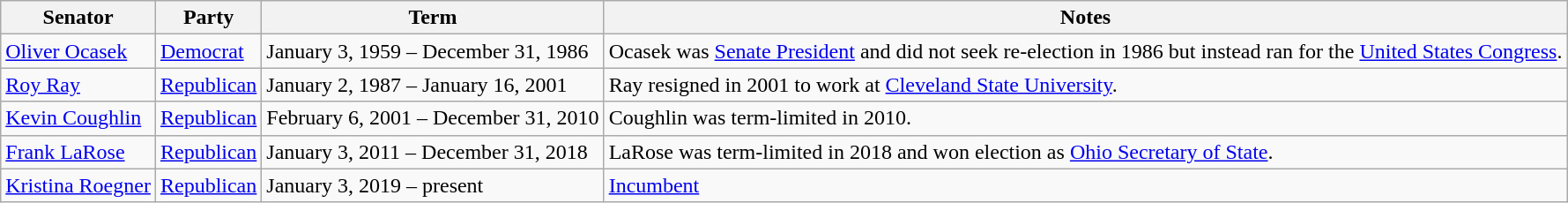<table class=wikitable>
<tr valign=bottom>
<th>Senator</th>
<th>Party</th>
<th>Term</th>
<th>Notes</th>
</tr>
<tr>
<td><a href='#'>Oliver Ocasek</a></td>
<td><a href='#'>Democrat</a></td>
<td>January 3, 1959 – December 31, 1986</td>
<td>Ocasek was <a href='#'>Senate President</a> and did not seek re-election in 1986 but instead ran for the <a href='#'>United States Congress</a>.</td>
</tr>
<tr>
<td><a href='#'>Roy Ray</a></td>
<td><a href='#'>Republican</a></td>
<td>January 2, 1987 – January 16, 2001</td>
<td>Ray resigned in 2001 to work at <a href='#'>Cleveland State University</a>.</td>
</tr>
<tr>
<td><a href='#'>Kevin Coughlin</a></td>
<td><a href='#'>Republican</a></td>
<td>February 6, 2001 – December 31, 2010</td>
<td>Coughlin was term-limited in 2010.</td>
</tr>
<tr>
<td><a href='#'>Frank LaRose</a></td>
<td><a href='#'>Republican</a></td>
<td>January 3, 2011 – December 31, 2018</td>
<td>LaRose was term-limited in 2018 and won election as <a href='#'>Ohio Secretary of State</a>.</td>
</tr>
<tr>
<td><a href='#'>Kristina Roegner</a></td>
<td><a href='#'>Republican</a></td>
<td>January 3, 2019 – present</td>
<td><a href='#'>Incumbent</a></td>
</tr>
</table>
